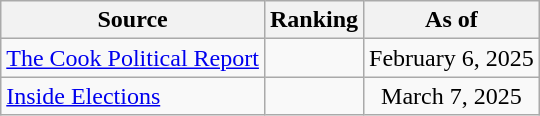<table class="wikitable" style="text-align:center">
<tr>
<th>Source</th>
<th>Ranking</th>
<th>As of</th>
</tr>
<tr>
<td align=left><a href='#'>The Cook Political Report</a></td>
<td></td>
<td>February 6, 2025</td>
</tr>
<tr>
<td align=left><a href='#'>Inside Elections</a></td>
<td></td>
<td>March 7, 2025</td>
</tr>
</table>
